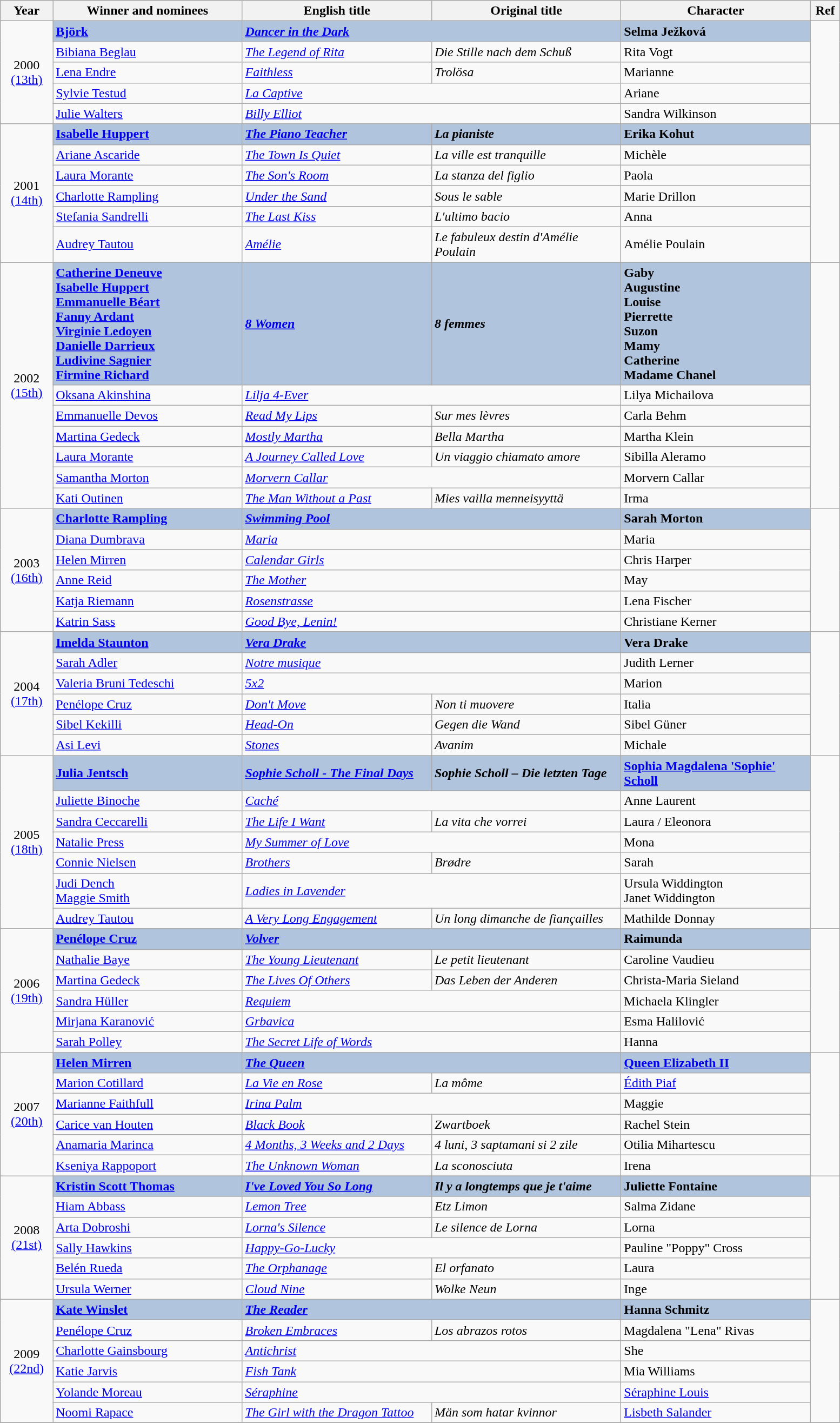<table class="wikitable" width="82%" cellpadding="5">
<tr>
<th width="50"><strong>Year</strong></th>
<th width="200"><strong>Winner and nominees</strong></th>
<th width="200"><strong>English title</strong></th>
<th width="200"><strong>Original title</strong></th>
<th width="200">Character</th>
<th width="25"><strong>Ref</strong></th>
</tr>
<tr>
<td rowspan="5" style="text-align:center;">2000<br><a href='#'>(13th)</a></td>
<td style="background:#B0C4DE;"><strong><a href='#'>Björk</a></strong></td>
<td colspan="2" style="background:#B0C4DE;"><strong><em><a href='#'>Dancer in the Dark</a></em></strong></td>
<td style="background:#B0C4DE;"><strong>Selma Ježková</strong></td>
<td rowspan="5"><br></td>
</tr>
<tr>
<td><a href='#'>Bibiana Beglau</a></td>
<td><em><a href='#'>The Legend of Rita</a></em></td>
<td><em>Die Stille nach dem Schuß</em></td>
<td>Rita Vogt</td>
</tr>
<tr>
<td><a href='#'>Lena Endre</a></td>
<td><em><a href='#'>Faithless</a></em></td>
<td><em>Trolösa</em></td>
<td>Marianne</td>
</tr>
<tr>
<td><a href='#'>Sylvie Testud</a></td>
<td colspan="2"><em><a href='#'>La Captive</a></em></td>
<td>Ariane</td>
</tr>
<tr>
<td><a href='#'>Julie Walters</a></td>
<td colspan="2"><em><a href='#'>Billy Elliot</a></em></td>
<td>Sandra Wilkinson</td>
</tr>
<tr>
<td rowspan="6" style="text-align:center;">2001<br><a href='#'>(14th)</a></td>
<td style="background:#B0C4DE;"><strong><a href='#'>Isabelle Huppert</a></strong></td>
<td style="background:#B0C4DE;"><strong><em><a href='#'>The Piano Teacher</a></em></strong></td>
<td style="background:#B0C4DE;"><strong><em>La pianiste</em></strong></td>
<td style="background:#B0C4DE;"><strong>Erika Kohut</strong></td>
<td rowspan="6"><br></td>
</tr>
<tr>
<td><a href='#'>Ariane Ascaride</a></td>
<td><em><a href='#'>The Town Is Quiet</a></em></td>
<td><em>La ville est tranquille</em></td>
<td>Michèle</td>
</tr>
<tr>
<td><a href='#'>Laura Morante</a></td>
<td><em><a href='#'>The Son's Room</a></em></td>
<td><em>La stanza del figlio</em></td>
<td>Paola</td>
</tr>
<tr>
<td><a href='#'>Charlotte Rampling</a></td>
<td><em><a href='#'>Under the Sand</a></em></td>
<td><em>Sous le sable</em></td>
<td>Marie Drillon</td>
</tr>
<tr>
<td><a href='#'>Stefania Sandrelli</a></td>
<td><em><a href='#'>The Last Kiss</a></em></td>
<td><em>L'ultimo bacio</em></td>
<td>Anna</td>
</tr>
<tr>
<td><a href='#'>Audrey Tautou</a></td>
<td><em><a href='#'>Amélie</a></em></td>
<td><em>Le fabuleux destin d'Amélie Poulain</em></td>
<td>Amélie Poulain</td>
</tr>
<tr>
<td rowspan="7" style="text-align:center;">2002<br><a href='#'>(15th)</a></td>
<td style="background:#B0C4DE;"><strong><a href='#'>Catherine Deneuve</a><br><a href='#'>Isabelle Huppert</a><br><a href='#'>Emmanuelle Béart</a><br><a href='#'>Fanny Ardant</a><br><a href='#'>Virginie Ledoyen</a><br><a href='#'>Danielle Darrieux</a><br><a href='#'>Ludivine Sagnier</a><br><a href='#'>Firmine Richard</a></strong></td>
<td style="background:#B0C4DE;"><strong><em><a href='#'>8 Women</a></em></strong></td>
<td style="background:#B0C4DE;"><strong><em>8 femmes</em></strong></td>
<td style="background:#B0C4DE;"><strong>Gaby<br>Augustine<br>Louise<br> Pierrette<br>Suzon<br>Mamy<br>Catherine<br>Madame Chanel</strong></td>
<td rowspan="7"><br></td>
</tr>
<tr>
<td><a href='#'>Oksana Akinshina</a></td>
<td colspan="2"><em><a href='#'>Lilja 4-Ever</a></em></td>
<td>Lilya Michailova</td>
</tr>
<tr>
<td><a href='#'>Emmanuelle Devos</a></td>
<td><em><a href='#'>Read My Lips</a></em></td>
<td><em>Sur mes lèvres</em></td>
<td>Carla Behm</td>
</tr>
<tr>
<td><a href='#'>Martina Gedeck</a></td>
<td><em><a href='#'>Mostly Martha</a></em></td>
<td><em>Bella Martha</em></td>
<td>Martha Klein</td>
</tr>
<tr>
<td><a href='#'>Laura Morante</a></td>
<td><em><a href='#'>A Journey Called Love</a></em></td>
<td><em>Un viaggio chiamato amore</em></td>
<td>Sibilla Aleramo</td>
</tr>
<tr>
<td><a href='#'>Samantha Morton</a></td>
<td colspan="2"><em><a href='#'>Morvern Callar</a></em></td>
<td>Morvern Callar</td>
</tr>
<tr>
<td><a href='#'>Kati Outinen</a></td>
<td><em><a href='#'>The Man Without a Past</a></em></td>
<td><em>Mies vailla menneisyyttä</em></td>
<td>Irma</td>
</tr>
<tr>
<td rowspan="6" style="text-align:center;">2003<br><a href='#'>(16th)</a></td>
<td style="background:#B0C4DE;"><strong><a href='#'>Charlotte Rampling</a></strong></td>
<td colspan="2" style="background:#B0C4DE;"><strong><em><a href='#'>Swimming Pool</a></em></strong></td>
<td style="background:#B0C4DE;"><strong>Sarah Morton</strong></td>
<td rowspan="6"><br></td>
</tr>
<tr>
<td><a href='#'>Diana Dumbrava</a></td>
<td colspan="2"><em><a href='#'>Maria</a></em></td>
<td>Maria</td>
</tr>
<tr>
<td><a href='#'>Helen Mirren</a></td>
<td colspan="2"><em><a href='#'>Calendar Girls</a></em></td>
<td>Chris Harper</td>
</tr>
<tr>
<td><a href='#'>Anne Reid</a></td>
<td colspan="2"><em><a href='#'>The Mother</a></em></td>
<td>May</td>
</tr>
<tr>
<td><a href='#'>Katja Riemann</a></td>
<td colspan="2"><em><a href='#'>Rosenstrasse</a></em></td>
<td>Lena Fischer</td>
</tr>
<tr>
<td><a href='#'>Katrin Sass</a></td>
<td colspan="2"><em><a href='#'>Good Bye, Lenin!</a></em></td>
<td>Christiane Kerner</td>
</tr>
<tr>
<td rowspan="6" style="text-align:center;">2004<br><a href='#'>(17th)</a></td>
<td style="background:#B0C4DE;"><strong><a href='#'>Imelda Staunton</a></strong></td>
<td colspan="2" style="background:#B0C4DE;"><strong><em><a href='#'>Vera Drake</a></em></strong></td>
<td style="background:#B0C4DE;"><strong>Vera Drake</strong></td>
<td rowspan="6"><br></td>
</tr>
<tr>
<td><a href='#'>Sarah Adler</a></td>
<td colspan="2"><em><a href='#'>Notre musique</a></em></td>
<td>Judith Lerner</td>
</tr>
<tr>
<td><a href='#'>Valeria Bruni Tedeschi</a></td>
<td colspan="2"><em><a href='#'>5x2</a></em></td>
<td>Marion</td>
</tr>
<tr>
<td><a href='#'>Penélope Cruz</a></td>
<td><em><a href='#'>Don't Move</a></em></td>
<td><em>Non ti muovere</em></td>
<td>Italia</td>
</tr>
<tr>
<td><a href='#'>Sibel Kekilli</a></td>
<td><em><a href='#'>Head-On</a></em></td>
<td><em>Gegen die Wand</em></td>
<td>Sibel Güner</td>
</tr>
<tr>
<td><a href='#'>Asi Levi</a></td>
<td><em><a href='#'>Stones</a></em></td>
<td><em>Avanim</em></td>
<td>Michale</td>
</tr>
<tr>
<td rowspan="7" style="text-align:center;">2005<br><a href='#'>(18th)</a></td>
<td style="background:#B0C4DE;"><strong><a href='#'>Julia Jentsch</a></strong></td>
<td style="background:#B0C4DE;"><strong><em><a href='#'>Sophie Scholl - The Final Days</a></em></strong></td>
<td style="background:#B0C4DE;"><strong><em>Sophie Scholl – Die letzten Tage</em></strong></td>
<td style="background:#B0C4DE;"><strong><a href='#'>Sophia Magdalena 'Sophie' Scholl</a></strong></td>
<td rowspan="7"><br></td>
</tr>
<tr>
<td><a href='#'>Juliette Binoche</a></td>
<td colspan="2"><em><a href='#'>Caché</a></em></td>
<td>Anne Laurent</td>
</tr>
<tr>
<td><a href='#'>Sandra Ceccarelli</a></td>
<td><em><a href='#'>The Life I Want</a></em></td>
<td><em>La vita che vorrei</em></td>
<td>Laura / Eleonora</td>
</tr>
<tr>
<td><a href='#'>Natalie Press</a></td>
<td colspan="2"><em><a href='#'>My Summer of Love</a></em></td>
<td>Mona</td>
</tr>
<tr>
<td><a href='#'>Connie Nielsen</a></td>
<td><em><a href='#'>Brothers</a></em></td>
<td><em>Brødre</em></td>
<td>Sarah</td>
</tr>
<tr>
<td><a href='#'>Judi Dench</a><br><a href='#'>Maggie Smith</a></td>
<td colspan="2"><em><a href='#'>Ladies in Lavender</a></em></td>
<td>Ursula Widdington<br>Janet Widdington</td>
</tr>
<tr>
<td><a href='#'>Audrey Tautou</a></td>
<td><em><a href='#'>A Very Long Engagement</a></em></td>
<td><em>Un long dimanche de fiançailles</em></td>
<td>Mathilde Donnay</td>
</tr>
<tr>
<td rowspan="6" style="text-align:center;">2006<br><a href='#'>(19th)</a></td>
<td style="background:#B0C4DE;"><strong><a href='#'>Penélope Cruz</a></strong></td>
<td colspan="2" style="background:#B0C4DE;"><strong><em><a href='#'>Volver</a></em></strong></td>
<td style="background:#B0C4DE;"><strong>Raimunda</strong></td>
<td rowspan="6"><br></td>
</tr>
<tr>
<td><a href='#'>Nathalie Baye</a></td>
<td><em><a href='#'>The Young Lieutenant</a></em></td>
<td><em>Le petit lieutenant</em></td>
<td>Caroline Vaudieu</td>
</tr>
<tr>
<td><a href='#'>Martina Gedeck</a></td>
<td><em><a href='#'>The Lives Of Others</a></em></td>
<td><em>Das Leben der Anderen</em></td>
<td>Christa-Maria Sieland</td>
</tr>
<tr>
<td><a href='#'>Sandra Hüller</a></td>
<td colspan="2"><em><a href='#'>Requiem</a></em></td>
<td>Michaela Klingler</td>
</tr>
<tr>
<td><a href='#'>Mirjana Karanović</a></td>
<td colspan="2"><em><a href='#'>Grbavica</a></em></td>
<td>Esma Halilović</td>
</tr>
<tr>
<td><a href='#'>Sarah Polley</a></td>
<td colspan="2"><em><a href='#'>The Secret Life of Words</a></em></td>
<td>Hanna</td>
</tr>
<tr>
<td rowspan="6" style="text-align:center;">2007<br><a href='#'>(20th)</a></td>
<td style="background:#B0C4DE;"><strong><a href='#'>Helen Mirren</a></strong></td>
<td colspan="2" style="background:#B0C4DE;"><strong><em><a href='#'>The Queen</a></em></strong></td>
<td style="background:#B0C4DE;"><strong><a href='#'>Queen Elizabeth II</a></strong></td>
<td rowspan="6"><br></td>
</tr>
<tr>
<td><a href='#'>Marion Cotillard</a></td>
<td><em><a href='#'>La Vie en Rose</a></em></td>
<td><em>La môme</em></td>
<td><a href='#'>Édith Piaf</a></td>
</tr>
<tr>
<td><a href='#'>Marianne Faithfull</a></td>
<td colspan="2"><em><a href='#'>Irina Palm</a></em></td>
<td>Maggie</td>
</tr>
<tr>
<td><a href='#'>Carice van Houten</a></td>
<td><em><a href='#'>Black Book</a></em></td>
<td><em>Zwartboek</em></td>
<td>Rachel Stein</td>
</tr>
<tr>
<td><a href='#'>Anamaria Marinca</a></td>
<td><em><a href='#'>4 Months, 3 Weeks and 2 Days</a></em></td>
<td><em>4 luni, 3 saptamani si 2 zile</em></td>
<td>Otilia Mihartescu</td>
</tr>
<tr>
<td><a href='#'>Kseniya Rappoport</a></td>
<td><em><a href='#'>The Unknown Woman</a></em></td>
<td><em>La sconosciuta</em></td>
<td>Irena</td>
</tr>
<tr>
<td rowspan="6" style="text-align:center;">2008<br><a href='#'>(21st)</a></td>
<td style="background:#B0C4DE;"><strong><a href='#'>Kristin Scott Thomas</a></strong></td>
<td style="background:#B0C4DE;"><strong><em><a href='#'>I've Loved You So Long</a></em></strong></td>
<td style="background:#B0C4DE;"><strong><em>Il y a longtemps que je t'aime</em></strong></td>
<td style="background:#B0C4DE;"><strong>Juliette Fontaine</strong></td>
<td rowspan="6"><br></td>
</tr>
<tr>
<td><a href='#'>Hiam Abbass</a></td>
<td><em><a href='#'>Lemon Tree</a></em></td>
<td><em>Etz Limon</em></td>
<td>Salma Zidane</td>
</tr>
<tr>
<td><a href='#'>Arta Dobroshi</a></td>
<td><em><a href='#'>Lorna's Silence</a></em></td>
<td><em>Le silence de Lorna</em></td>
<td>Lorna</td>
</tr>
<tr>
<td><a href='#'>Sally Hawkins</a></td>
<td colspan="2"><em><a href='#'>Happy-Go-Lucky</a></em></td>
<td>Pauline "Poppy" Cross</td>
</tr>
<tr>
<td><a href='#'>Belén Rueda</a></td>
<td><em><a href='#'>The Orphanage</a></em></td>
<td><em>El orfanato</em></td>
<td>Laura</td>
</tr>
<tr>
<td><a href='#'>Ursula Werner</a></td>
<td><em><a href='#'>Cloud Nine</a></em></td>
<td><em>Wolke Neun</em></td>
<td>Inge</td>
</tr>
<tr>
<td rowspan="6" style="text-align:center;">2009<br><a href='#'>(22nd)</a></td>
<td style="background:#B0C4DE;"><strong><a href='#'>Kate Winslet</a></strong></td>
<td colspan=2 style="background:#B0C4DE;"><strong><em><a href='#'>The Reader</a></em></strong></td>
<td style="background:#B0C4DE;"><strong>Hanna Schmitz</strong></td>
<td rowspan="6"><br></td>
</tr>
<tr>
<td><a href='#'>Penélope Cruz</a></td>
<td><em><a href='#'>Broken Embraces</a></em></td>
<td><em>Los abrazos rotos</em></td>
<td>Magdalena "Lena" Rivas</td>
</tr>
<tr>
<td><a href='#'>Charlotte Gainsbourg</a></td>
<td colspan="2"><em><a href='#'>Antichrist</a></em></td>
<td>She</td>
</tr>
<tr>
<td><a href='#'>Katie Jarvis</a></td>
<td colspan="2"><em><a href='#'>Fish Tank</a></em></td>
<td>Mia Williams</td>
</tr>
<tr>
<td><a href='#'>Yolande Moreau</a></td>
<td colspan="2"><em><a href='#'>Séraphine</a></em></td>
<td><a href='#'>Séraphine Louis</a></td>
</tr>
<tr>
<td><a href='#'>Noomi Rapace</a></td>
<td><em><a href='#'>The Girl with the Dragon Tattoo</a></em></td>
<td><em>Män som hatar kvinnor</em></td>
<td><a href='#'>Lisbeth Salander</a></td>
</tr>
<tr>
</tr>
</table>
